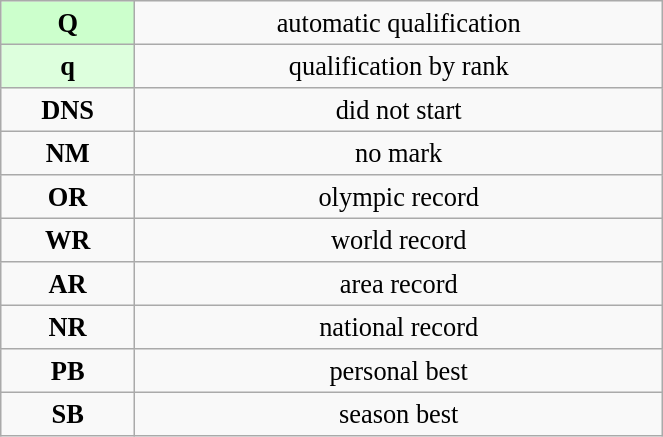<table class="wikitable" style=" text-align:center; font-size:110%;" width="35%">
<tr>
<td bgcolor="ccffcc"><strong>Q</strong></td>
<td>automatic qualification</td>
</tr>
<tr>
<td bgcolor="ddffdd"><strong>q</strong></td>
<td>qualification by rank</td>
</tr>
<tr>
<td><strong>DNS</strong></td>
<td>did not start</td>
</tr>
<tr>
<td><strong>NM</strong></td>
<td>no mark</td>
</tr>
<tr>
<td><strong>OR</strong></td>
<td>olympic record</td>
</tr>
<tr>
<td><strong>WR</strong></td>
<td>world record</td>
</tr>
<tr>
<td><strong>AR</strong></td>
<td>area record</td>
</tr>
<tr>
<td><strong>NR</strong></td>
<td>national record</td>
</tr>
<tr>
<td><strong>PB</strong></td>
<td>personal best</td>
</tr>
<tr>
<td><strong>SB</strong></td>
<td>season best</td>
</tr>
</table>
